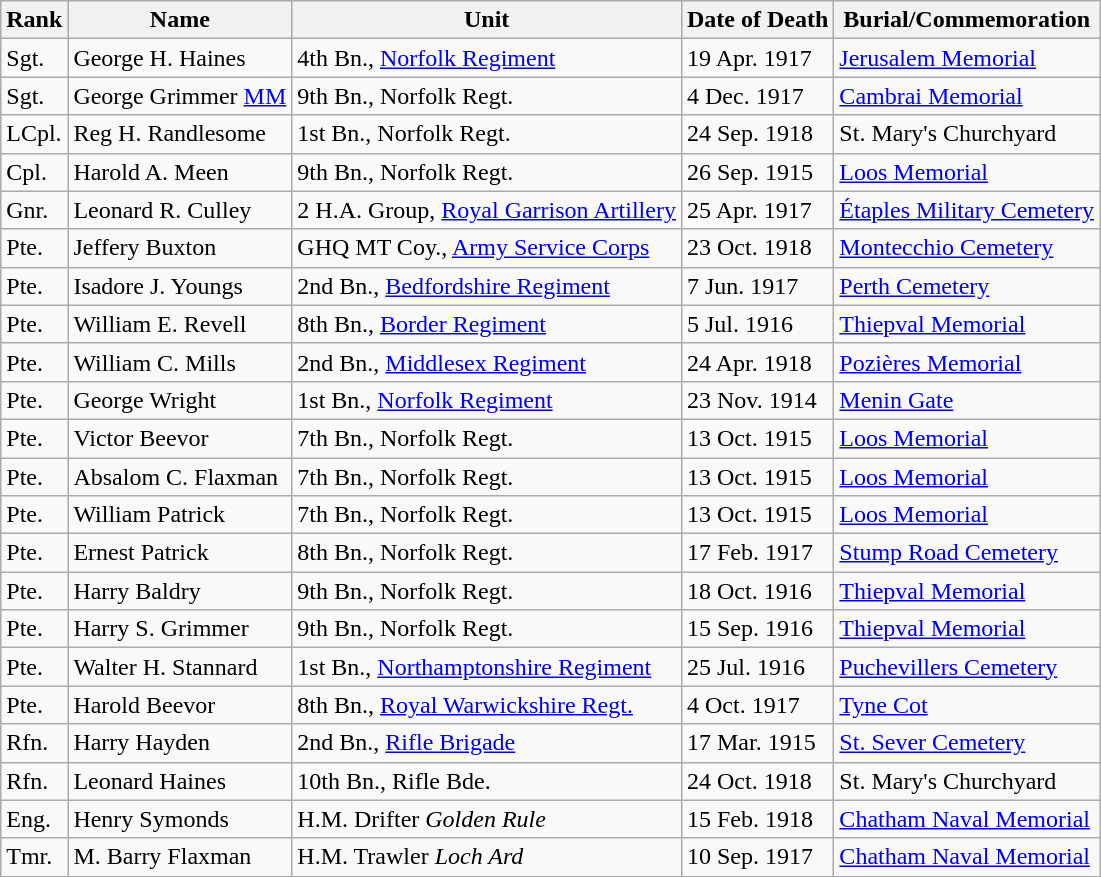<table class="wikitable">
<tr>
<th>Rank</th>
<th>Name</th>
<th>Unit</th>
<th>Date of Death</th>
<th>Burial/Commemoration</th>
</tr>
<tr>
<td>Sgt.</td>
<td>George H. Haines</td>
<td>4th Bn., <a href='#'>Norfolk Regiment</a></td>
<td>19 Apr. 1917</td>
<td><a href='#'>Jerusalem Memorial</a></td>
</tr>
<tr>
<td>Sgt.</td>
<td>George Grimmer <a href='#'>MM</a></td>
<td>9th Bn., Norfolk Regt.</td>
<td>4 Dec. 1917</td>
<td><a href='#'>Cambrai Memorial</a></td>
</tr>
<tr>
<td>LCpl.</td>
<td>Reg H. Randlesome</td>
<td>1st Bn., Norfolk Regt.</td>
<td>24 Sep. 1918</td>
<td>St. Mary's Churchyard</td>
</tr>
<tr>
<td>Cpl.</td>
<td>Harold A. Meen</td>
<td>9th Bn., Norfolk Regt.</td>
<td>26 Sep. 1915</td>
<td><a href='#'>Loos Memorial</a></td>
</tr>
<tr>
<td>Gnr.</td>
<td>Leonard R. Culley</td>
<td>2 H.A. Group, <a href='#'>Royal Garrison Artillery</a></td>
<td>25 Apr. 1917</td>
<td><a href='#'>Étaples Military Cemetery</a></td>
</tr>
<tr>
<td>Pte.</td>
<td>Jeffery Buxton</td>
<td>GHQ MT Coy., <a href='#'>Army Service Corps</a></td>
<td>23 Oct. 1918</td>
<td><a href='#'>Montecchio Cemetery</a></td>
</tr>
<tr>
<td>Pte.</td>
<td>Isadore J. Youngs</td>
<td>2nd Bn., <a href='#'>Bedfordshire Regiment</a></td>
<td>7 Jun. 1917</td>
<td><a href='#'>Perth Cemetery</a></td>
</tr>
<tr>
<td>Pte.</td>
<td>William E. Revell</td>
<td>8th Bn., <a href='#'>Border Regiment</a></td>
<td>5 Jul. 1916</td>
<td><a href='#'>Thiepval Memorial</a></td>
</tr>
<tr>
<td>Pte.</td>
<td>William C. Mills</td>
<td>2nd Bn., <a href='#'>Middlesex Regiment</a></td>
<td>24 Apr. 1918</td>
<td><a href='#'>Pozières Memorial</a></td>
</tr>
<tr>
<td>Pte.</td>
<td>George Wright</td>
<td>1st Bn., <a href='#'>Norfolk Regiment</a></td>
<td>23 Nov. 1914</td>
<td><a href='#'>Menin Gate</a></td>
</tr>
<tr>
<td>Pte.</td>
<td>Victor Beevor</td>
<td>7th Bn., Norfolk Regt.</td>
<td>13 Oct. 1915</td>
<td><a href='#'>Loos Memorial</a></td>
</tr>
<tr>
<td>Pte.</td>
<td>Absalom C. Flaxman</td>
<td>7th Bn., Norfolk Regt.</td>
<td>13 Oct. 1915</td>
<td><a href='#'>Loos Memorial</a></td>
</tr>
<tr>
<td>Pte.</td>
<td>William Patrick</td>
<td>7th Bn., Norfolk Regt.</td>
<td>13 Oct. 1915</td>
<td><a href='#'>Loos Memorial</a></td>
</tr>
<tr>
<td>Pte.</td>
<td>Ernest Patrick</td>
<td>8th Bn., Norfolk Regt.</td>
<td>17 Feb. 1917</td>
<td><a href='#'>Stump Road Cemetery</a></td>
</tr>
<tr>
<td>Pte.</td>
<td>Harry Baldry</td>
<td>9th Bn., Norfolk Regt.</td>
<td>18 Oct. 1916</td>
<td><a href='#'>Thiepval Memorial</a></td>
</tr>
<tr>
<td>Pte.</td>
<td>Harry S. Grimmer</td>
<td>9th Bn., Norfolk Regt.</td>
<td>15 Sep. 1916</td>
<td><a href='#'>Thiepval Memorial</a></td>
</tr>
<tr>
<td>Pte.</td>
<td>Walter H. Stannard</td>
<td>1st Bn., <a href='#'>Northamptonshire Regiment</a></td>
<td>25 Jul. 1916</td>
<td><a href='#'>Puchevillers Cemetery</a></td>
</tr>
<tr>
<td>Pte.</td>
<td>Harold Beevor</td>
<td>8th Bn., <a href='#'>Royal Warwickshire Regt.</a></td>
<td>4 Oct. 1917</td>
<td><a href='#'>Tyne Cot</a></td>
</tr>
<tr>
<td>Rfn.</td>
<td>Harry Hayden</td>
<td>2nd Bn., <a href='#'>Rifle Brigade</a></td>
<td>17 Mar. 1915</td>
<td><a href='#'>St. Sever Cemetery</a></td>
</tr>
<tr>
<td>Rfn.</td>
<td>Leonard Haines</td>
<td>10th Bn., Rifle Bde.</td>
<td>24 Oct. 1918</td>
<td>St. Mary's Churchyard</td>
</tr>
<tr>
<td>Eng.</td>
<td>Henry Symonds</td>
<td>H.M. Drifter <em>Golden Rule</em></td>
<td>15 Feb. 1918</td>
<td><a href='#'>Chatham Naval Memorial</a></td>
</tr>
<tr>
<td>Tmr.</td>
<td>M. Barry Flaxman</td>
<td>H.M. Trawler <em>Loch Ard</em></td>
<td>10 Sep. 1917</td>
<td><a href='#'>Chatham Naval Memorial</a></td>
</tr>
</table>
